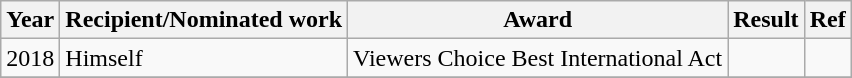<table class="wikitable">
<tr>
<th><strong>Year</strong></th>
<th><strong>Recipient/Nominated work</strong></th>
<th><strong>Award</strong></th>
<th><strong>Result</strong></th>
<th><strong>Ref</strong></th>
</tr>
<tr>
<td rowspan="1">2018</td>
<td rowspan="1">Himself</td>
<td>Viewers Choice Best International Act</td>
<td></td>
<td rowspan="1"></td>
</tr>
<tr>
</tr>
</table>
